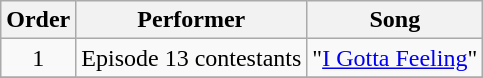<table class="wikitable" style="text-align:center">
<tr>
<th>Order</th>
<th>Performer</th>
<th>Song</th>
</tr>
<tr>
<td>1</td>
<td>Episode 13 contestants</td>
<td>"<a href='#'>I Gotta Feeling</a>"</td>
</tr>
<tr>
</tr>
</table>
